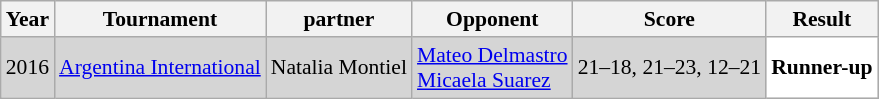<table class="sortable wikitable" style="font-size: 90%;">
<tr>
<th>Year</th>
<th>Tournament</th>
<th>partner</th>
<th>Opponent</th>
<th>Score</th>
<th>Result</th>
</tr>
<tr style="background:#D5D5D5">
<td align="center">2016</td>
<td align="left"><a href='#'>Argentina International</a></td>
<td align="left"> Natalia Montiel</td>
<td align="left"> <a href='#'>Mateo Delmastro</a> <br>  <a href='#'>Micaela Suarez</a></td>
<td align="left">21–18, 21–23, 12–21</td>
<td style="text-align:left; background:white"> <strong>Runner-up</strong></td>
</tr>
</table>
